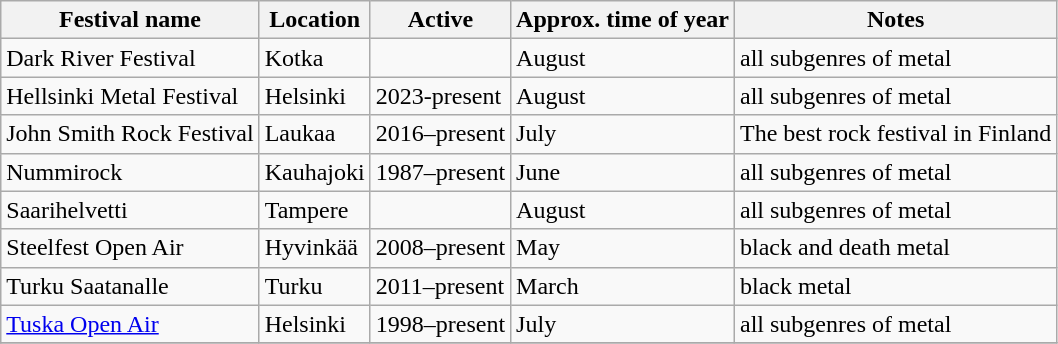<table class="wikitable sortable">
<tr>
<th>Festival name</th>
<th class="unsortable">Location</th>
<th>Active</th>
<th class="wikitable sortable">Approx. time of year</th>
<th class="unsortable">Notes</th>
</tr>
<tr>
<td>Dark River Festival</td>
<td>Kotka</td>
<td></td>
<td>August</td>
<td>all subgenres of metal</td>
</tr>
<tr>
<td>Hellsinki Metal Festival</td>
<td>Helsinki</td>
<td>2023-present</td>
<td>August</td>
<td>all subgenres of metal</td>
</tr>
<tr>
<td>John Smith Rock Festival</td>
<td>Laukaa</td>
<td>2016–present</td>
<td>July</td>
<td>The best rock festival in Finland</td>
</tr>
<tr>
<td>Nummirock</td>
<td>Kauhajoki</td>
<td>1987–present</td>
<td>June</td>
<td>all subgenres of metal</td>
</tr>
<tr>
<td>Saarihelvetti</td>
<td>Tampere</td>
<td></td>
<td>August</td>
<td>all subgenres of metal</td>
</tr>
<tr>
<td>Steelfest Open Air</td>
<td>Hyvinkää</td>
<td>2008–present</td>
<td>May</td>
<td>black and death metal</td>
</tr>
<tr>
<td>Turku Saatanalle</td>
<td>Turku</td>
<td>2011–present</td>
<td>March</td>
<td>black metal</td>
</tr>
<tr>
<td><a href='#'>Tuska Open Air</a></td>
<td>Helsinki</td>
<td>1998–present</td>
<td>July</td>
<td>all subgenres of metal</td>
</tr>
<tr>
</tr>
</table>
